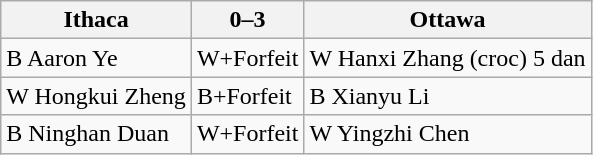<table class="wikitable">
<tr>
<th>Ithaca</th>
<th>0–3</th>
<th>Ottawa</th>
</tr>
<tr>
<td>B Aaron Ye</td>
<td>W+Forfeit</td>
<td>W Hanxi Zhang (croc) 5 dan</td>
</tr>
<tr>
<td>W Hongkui Zheng</td>
<td>B+Forfeit</td>
<td>B Xianyu Li</td>
</tr>
<tr>
<td>B Ninghan Duan</td>
<td>W+Forfeit</td>
<td>W Yingzhi Chen</td>
</tr>
</table>
